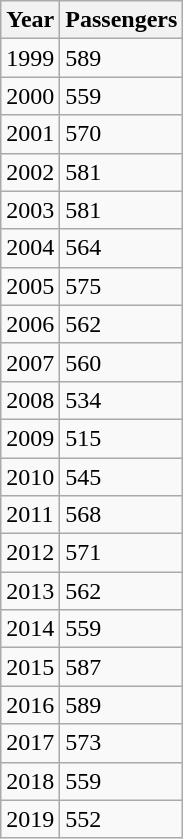<table class="wikitable">
<tr>
<th>Year</th>
<th>Passengers</th>
</tr>
<tr>
<td>1999</td>
<td>589</td>
</tr>
<tr>
<td>2000</td>
<td>559</td>
</tr>
<tr>
<td>2001</td>
<td>570</td>
</tr>
<tr>
<td>2002</td>
<td>581</td>
</tr>
<tr>
<td>2003</td>
<td>581</td>
</tr>
<tr>
<td>2004</td>
<td>564</td>
</tr>
<tr>
<td>2005</td>
<td>575</td>
</tr>
<tr>
<td>2006</td>
<td>562</td>
</tr>
<tr>
<td>2007</td>
<td>560</td>
</tr>
<tr>
<td>2008</td>
<td>534</td>
</tr>
<tr>
<td>2009</td>
<td>515</td>
</tr>
<tr>
<td>2010</td>
<td>545</td>
</tr>
<tr>
<td>2011</td>
<td>568</td>
</tr>
<tr>
<td>2012</td>
<td>571</td>
</tr>
<tr>
<td>2013</td>
<td>562</td>
</tr>
<tr>
<td>2014</td>
<td>559</td>
</tr>
<tr>
<td>2015</td>
<td>587</td>
</tr>
<tr>
<td>2016</td>
<td>589</td>
</tr>
<tr>
<td>2017</td>
<td>573</td>
</tr>
<tr>
<td>2018</td>
<td>559</td>
</tr>
<tr>
<td>2019</td>
<td>552</td>
</tr>
</table>
